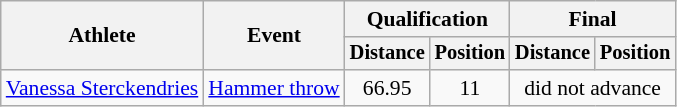<table class=wikitable style=font-size:90%>
<tr>
<th rowspan=2>Athlete</th>
<th rowspan=2>Event</th>
<th colspan=2>Qualification</th>
<th colspan=2>Final</th>
</tr>
<tr style=font-size:95%>
<th>Distance</th>
<th>Position</th>
<th>Distance</th>
<th>Position</th>
</tr>
<tr align=center>
<td align=left><a href='#'>Vanessa Sterckendries</a></td>
<td align=left><a href='#'>Hammer throw</a></td>
<td>66.95</td>
<td>11</td>
<td colspan=2>did not advance</td>
</tr>
</table>
